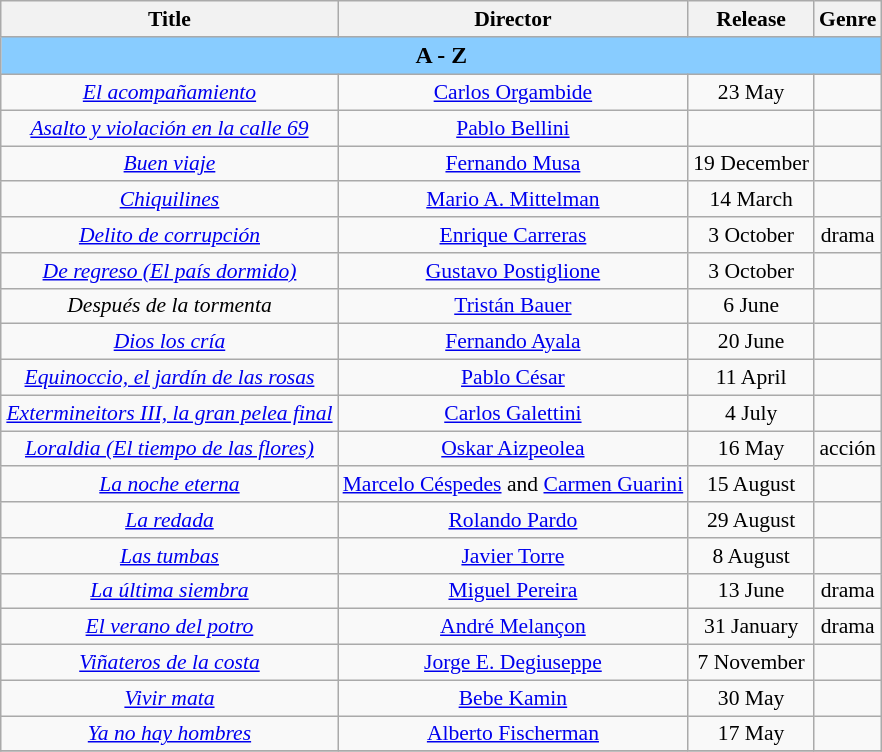<table class="wikitable" style="margin:1em 0 1em 1em; text-align: center; font-size: 90%;">
<tr>
<th scope="col">Title</th>
<th scope="col">Director</th>
<th scope="col">Release</th>
<th scope="col">Genre</th>
</tr>
<tr>
<th colspan="4" style="background-color:#88ccff; font-size:110%;"><strong>A  -  Z</strong></th>
</tr>
<tr>
<td><em><a href='#'>El acompañamiento</a></em></td>
<td><a href='#'>Carlos Orgambide</a></td>
<td>23 May</td>
<td></td>
</tr>
<tr>
<td><em><a href='#'>Asalto y violación en la calle 69</a></em></td>
<td><a href='#'>Pablo Bellini</a></td>
<td></td>
<td></td>
</tr>
<tr>
<td><em><a href='#'>Buen viaje</a></em></td>
<td><a href='#'>Fernando Musa</a></td>
<td>19 December</td>
<td></td>
</tr>
<tr>
<td><em><a href='#'>Chiquilines</a></em></td>
<td><a href='#'>Mario A. Mittelman</a></td>
<td>14 March</td>
<td></td>
</tr>
<tr>
<td><em><a href='#'>Delito de corrupción</a></em></td>
<td><a href='#'>Enrique Carreras</a></td>
<td>3 October</td>
<td>drama</td>
</tr>
<tr>
<td><em><a href='#'>De regreso (El país dormido)</a></em></td>
<td><a href='#'>Gustavo Postiglione</a></td>
<td>3 October</td>
<td></td>
</tr>
<tr>
<td><em>Después de la tormenta</em></td>
<td><a href='#'>Tristán Bauer</a></td>
<td>6 June</td>
<td></td>
</tr>
<tr>
<td><em><a href='#'>Dios los cría</a></em></td>
<td><a href='#'>Fernando Ayala</a></td>
<td>20 June</td>
<td></td>
</tr>
<tr>
<td><em><a href='#'>Equinoccio, el jardín de las rosas</a></em></td>
<td><a href='#'>Pablo César</a></td>
<td>11 April</td>
<td></td>
</tr>
<tr>
<td><em><a href='#'>Extermineitors III, la gran pelea final</a></em></td>
<td><a href='#'>Carlos Galettini</a></td>
<td>4 July</td>
<td></td>
</tr>
<tr>
<td><em><a href='#'>Loraldia (El tiempo de las flores)</a></em></td>
<td><a href='#'>Oskar Aizpeolea</a></td>
<td>16 May</td>
<td>acción</td>
</tr>
<tr>
<td><em><a href='#'>La noche eterna</a></em></td>
<td><a href='#'>Marcelo Céspedes</a> and <a href='#'>Carmen Guarini</a></td>
<td>15 August</td>
<td></td>
</tr>
<tr>
<td><em><a href='#'>La redada</a></em></td>
<td><a href='#'>Rolando Pardo</a></td>
<td>29 August</td>
<td></td>
</tr>
<tr>
<td><em><a href='#'>Las tumbas</a></em></td>
<td><a href='#'>Javier Torre</a></td>
<td>8 August</td>
<td></td>
</tr>
<tr>
<td><em><a href='#'>La última siembra</a></em></td>
<td><a href='#'>Miguel Pereira</a></td>
<td>13 June</td>
<td>drama</td>
</tr>
<tr>
<td><em><a href='#'>El verano del potro</a></em></td>
<td><a href='#'>André Melançon</a></td>
<td>31 January</td>
<td>drama</td>
</tr>
<tr>
<td><em><a href='#'>Viñateros de la costa</a></em></td>
<td><a href='#'>Jorge E. Degiuseppe</a></td>
<td>7 November</td>
<td></td>
</tr>
<tr>
<td><em><a href='#'>Vivir mata</a></em></td>
<td><a href='#'>Bebe Kamin</a></td>
<td>30 May</td>
<td></td>
</tr>
<tr>
<td><em><a href='#'>Ya no hay hombres</a></em></td>
<td><a href='#'>Alberto Fischerman</a></td>
<td>17 May</td>
<td></td>
</tr>
<tr>
</tr>
</table>
